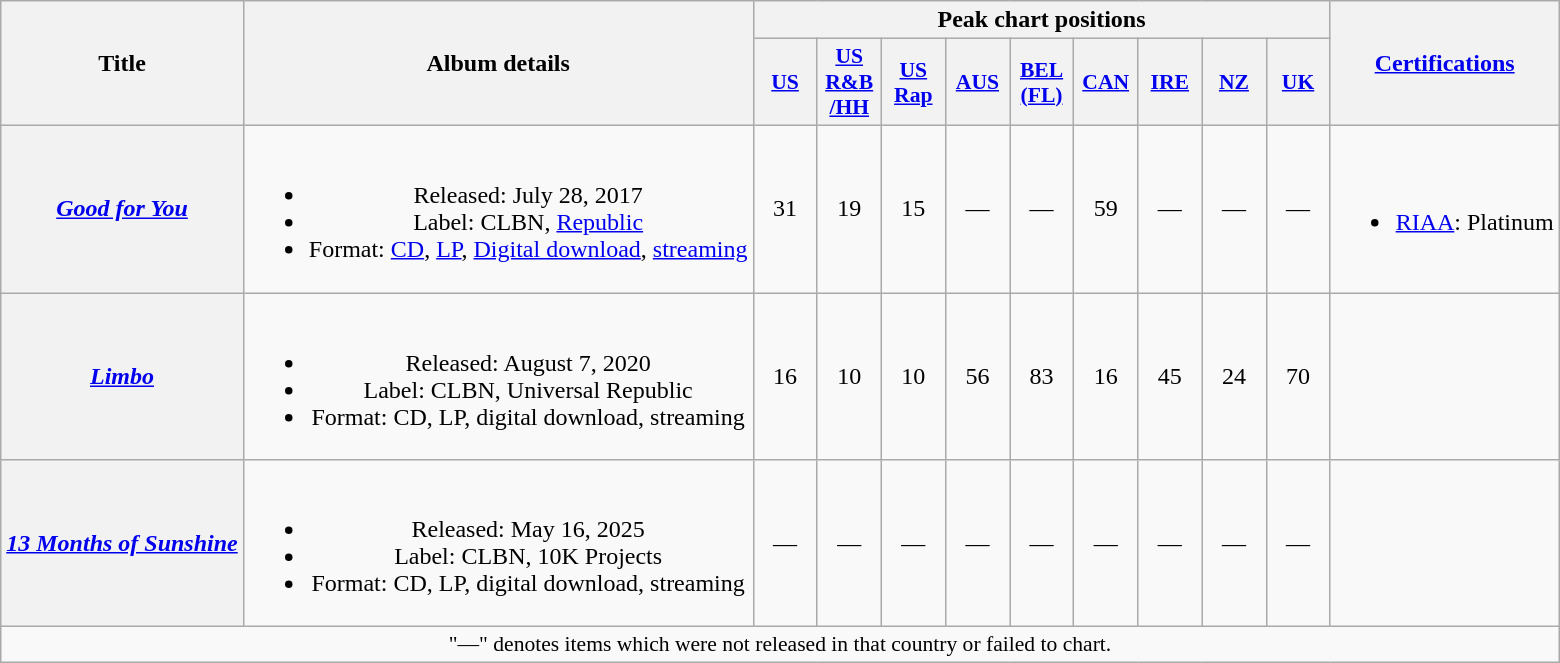<table class="wikitable plainrowheaders" style="text-align:center;">
<tr>
<th scope="col" rowspan="2">Title</th>
<th scope="col" rowspan="2">Album details</th>
<th scope="col" colspan="9">Peak chart positions</th>
<th scope="col" rowspan="2"><a href='#'>Certifications</a></th>
</tr>
<tr>
<th scope="col" style="width:2.5em;font-size:90%;"><a href='#'>US</a><br></th>
<th scope="col" style="width:2.5em;font-size:90%;"><a href='#'>US<br>R&B<br>/HH</a><br></th>
<th scope="col" style="width:2.5em;font-size:90%;"><a href='#'>US<br>Rap</a><br></th>
<th scope="col" style="width:2.5em;font-size:90%;"><a href='#'>AUS</a><br></th>
<th scope="col" style="width:2.5em;font-size:90%;"><a href='#'>BEL<br>(FL)</a><br></th>
<th scope="col" style="width:2.5em;font-size:90%;"><a href='#'>CAN</a><br></th>
<th scope="col" style="width:2.5em;font-size:90%;"><a href='#'>IRE</a><br></th>
<th scope="col" style="width:2.5em;font-size:90%;"><a href='#'>NZ</a><br></th>
<th scope="col" style="width:2.5em;font-size:90%;"><a href='#'>UK</a><br></th>
</tr>
<tr>
<th scope="row"><em><a href='#'>Good for You</a></em></th>
<td><br><ul><li>Released: July 28, 2017</li><li>Label: CLBN, <a href='#'>Republic</a></li><li>Format: <a href='#'>CD</a>, <a href='#'>LP</a>, <a href='#'>Digital download</a>, <a href='#'>streaming</a></li></ul></td>
<td>31</td>
<td>19</td>
<td>15</td>
<td>—</td>
<td>—</td>
<td>59</td>
<td>—</td>
<td>—</td>
<td>—</td>
<td><br><ul><li><a href='#'>RIAA</a>: Platinum</li></ul></td>
</tr>
<tr>
<th scope="row"><em><a href='#'>Limbo</a></em></th>
<td><br><ul><li>Released: August 7, 2020</li><li>Label: CLBN, Universal Republic</li><li>Format: CD, LP, digital download, streaming</li></ul></td>
<td>16</td>
<td>10</td>
<td>10</td>
<td>56</td>
<td>83</td>
<td>16</td>
<td>45</td>
<td>24</td>
<td>70</td>
<td></td>
</tr>
<tr>
<th scope="row"><em><a href='#'>13 Months of Sunshine</a></em></th>
<td><br><ul><li>Released: May 16, 2025</li><li>Label: CLBN, 10K Projects</li><li>Format: CD, LP, digital download, streaming</li></ul></td>
<td>—</td>
<td>—</td>
<td>—</td>
<td>—</td>
<td>—</td>
<td>—</td>
<td>—</td>
<td>—</td>
<td>—</td>
<td></td>
</tr>
<tr>
<td colspan="14" style="font-size:90%;">"—" denotes items which were not released in that country or failed to chart.</td>
</tr>
</table>
